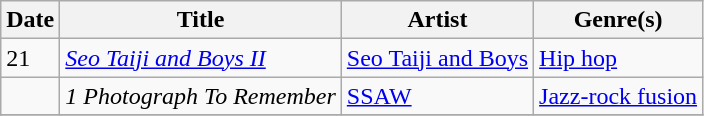<table class="wikitable" style="text-align: left;">
<tr>
<th>Date</th>
<th>Title</th>
<th>Artist</th>
<th>Genre(s)</th>
</tr>
<tr>
<td>21</td>
<td><em><a href='#'>Seo Taiji and Boys II</a></em></td>
<td><a href='#'>Seo Taiji and Boys</a></td>
<td><a href='#'>Hip hop</a></td>
</tr>
<tr>
<td></td>
<td><em>1 Photograph To Remember</em></td>
<td><a href='#'>SSAW</a></td>
<td><a href='#'>Jazz-rock fusion</a></td>
</tr>
<tr>
</tr>
</table>
